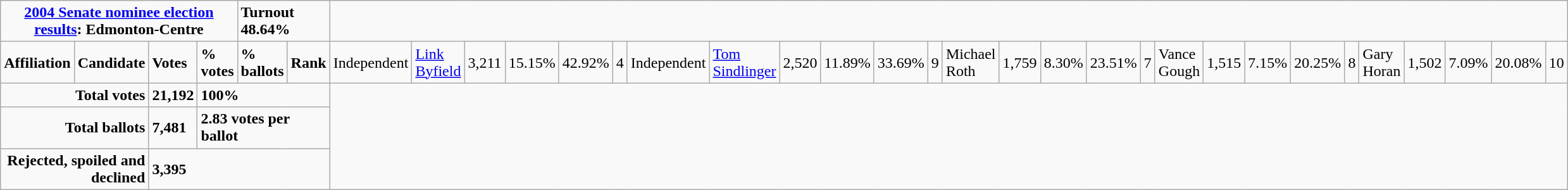<table class="wikitable">
<tr>
<td colspan="5" align=center><strong><a href='#'>2004 Senate nominee election results</a>: Edmonton-Centre</strong></td>
<td colspan="2"><strong>Turnout 48.64%</strong></td>
</tr>
<tr>
<td colspan="2"><strong>Affiliation</strong></td>
<td><strong>Candidate</strong></td>
<td><strong>Votes</strong></td>
<td><strong>% votes</strong></td>
<td><strong>% ballots</strong></td>
<td><strong>Rank</strong><br>
</td>
<td>Independent</td>
<td><a href='#'>Link Byfield</a></td>
<td>3,211</td>
<td>15.15%</td>
<td>42.92%</td>
<td>4<br></td>
<td>Independent</td>
<td><a href='#'>Tom Sindlinger</a></td>
<td>2,520</td>
<td>11.89%</td>
<td>33.69%</td>
<td>9<br>

</td>
<td>Michael Roth</td>
<td>1,759</td>
<td>8.30%</td>
<td>23.51%</td>
<td>7<br>
</td>
<td>Vance Gough</td>
<td>1,515</td>
<td>7.15%</td>
<td>20.25%</td>
<td>8<br></td>
<td>Gary Horan</td>
<td>1,502</td>
<td>7.09%</td>
<td>20.08%</td>
<td>10<br></td>
</tr>
<tr>
<td colspan="3" align="right"><strong>Total votes</strong></td>
<td><strong>21,192</strong></td>
<td colspan="3"><strong>100%</strong></td>
</tr>
<tr>
<td colspan="3" align="right"><strong>Total ballots</strong></td>
<td><strong>7,481</strong></td>
<td colspan="3"><strong>2.83 votes per ballot</strong></td>
</tr>
<tr>
<td colspan="3" align="right"><strong>Rejected, spoiled and declined</strong></td>
<td colspan="4"><strong>3,395</strong></td>
</tr>
</table>
